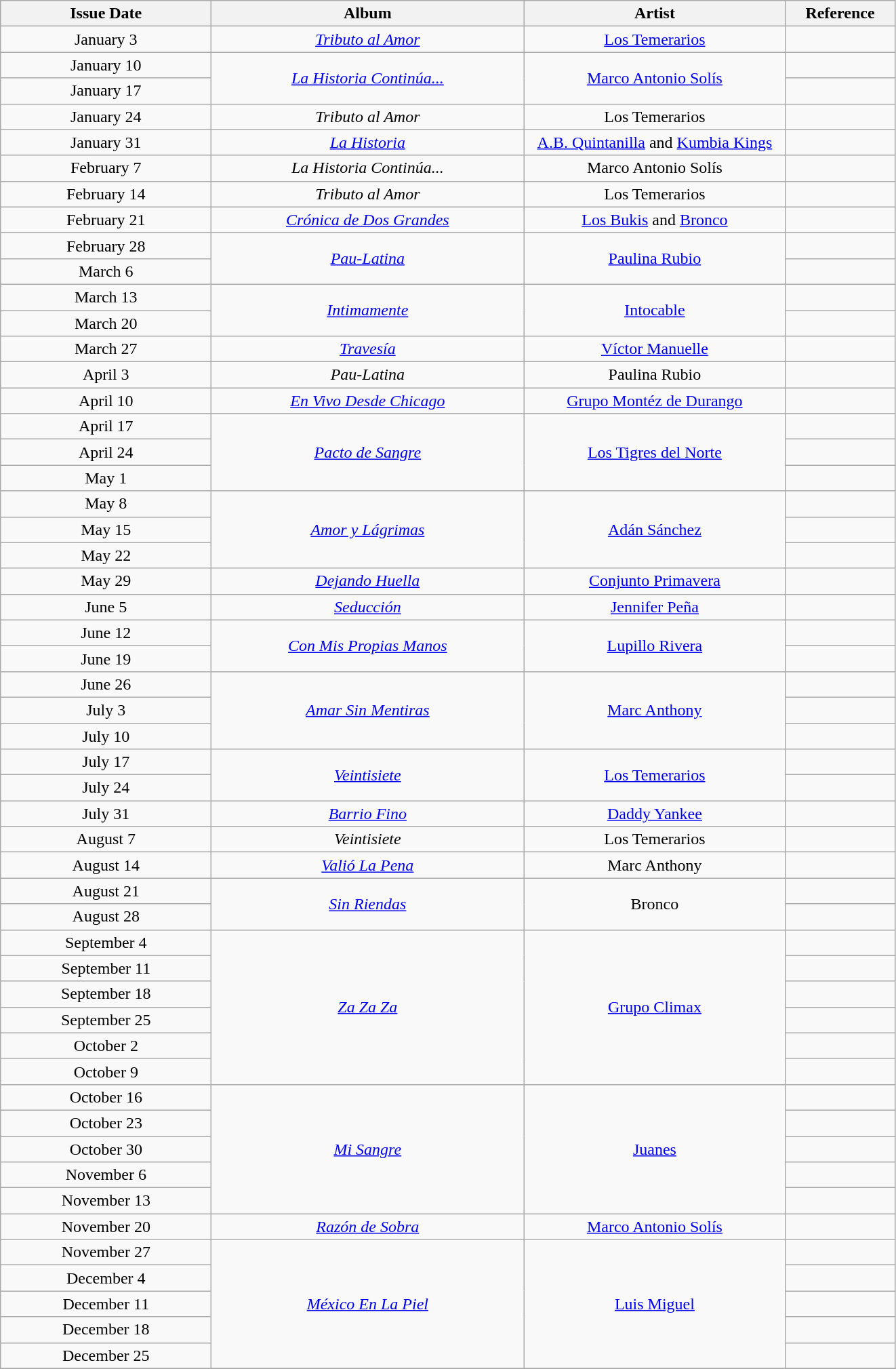<table class="wikitable" style="text-align: center">
<tr>
<th width="200"><strong>Issue Date</strong></th>
<th width="300"><strong>Album</strong></th>
<th width="250"><strong>Artist</strong></th>
<th width="100" class="unsortable"><strong>Reference</strong></th>
</tr>
<tr>
<td>January 3</td>
<td><em><a href='#'>Tributo al Amor</a></em></td>
<td><a href='#'>Los Temerarios</a></td>
<td></td>
</tr>
<tr>
<td>January 10</td>
<td rowspan="2"><em><a href='#'>La Historia Continúa...</a></em></td>
<td rowspan="2"><a href='#'>Marco Antonio Solís</a></td>
<td></td>
</tr>
<tr>
<td>January 17</td>
<td></td>
</tr>
<tr>
<td>January 24</td>
<td><em>Tributo al Amor</em></td>
<td>Los Temerarios</td>
<td></td>
</tr>
<tr>
<td>January 31</td>
<td><em><a href='#'>La Historia</a></em></td>
<td><a href='#'>A.B. Quintanilla</a> and <a href='#'>Kumbia Kings</a></td>
<td></td>
</tr>
<tr>
<td>February 7</td>
<td><em>La Historia Continúa...</em></td>
<td>Marco Antonio Solís</td>
<td></td>
</tr>
<tr>
<td>February 14</td>
<td><em>Tributo al Amor</em></td>
<td>Los Temerarios</td>
<td></td>
</tr>
<tr>
<td>February 21</td>
<td><em><a href='#'>Crónica de Dos Grandes</a></em></td>
<td><a href='#'>Los Bukis</a> and <a href='#'>Bronco</a></td>
<td></td>
</tr>
<tr>
<td>February 28</td>
<td rowspan="2"><em><a href='#'>Pau-Latina</a></em></td>
<td rowspan="2"><a href='#'>Paulina Rubio</a></td>
<td></td>
</tr>
<tr>
<td>March 6</td>
<td></td>
</tr>
<tr>
<td>March 13</td>
<td rowspan="2"><em><a href='#'>Intimamente</a></em></td>
<td rowspan="2"><a href='#'>Intocable</a></td>
<td></td>
</tr>
<tr>
<td>March 20</td>
<td></td>
</tr>
<tr>
<td>March 27</td>
<td><em><a href='#'>Travesía</a></em></td>
<td><a href='#'>Víctor Manuelle</a></td>
<td></td>
</tr>
<tr>
<td>April 3</td>
<td><em>Pau-Latina</em></td>
<td>Paulina Rubio</td>
<td></td>
</tr>
<tr>
<td>April 10</td>
<td><em><a href='#'>En Vivo Desde Chicago</a></em></td>
<td><a href='#'>Grupo Montéz de Durango</a></td>
<td></td>
</tr>
<tr>
<td>April 17</td>
<td rowspan="3"><em><a href='#'>Pacto de Sangre</a></em></td>
<td rowspan="3"><a href='#'>Los Tigres del Norte</a></td>
<td></td>
</tr>
<tr>
<td>April 24</td>
<td></td>
</tr>
<tr>
<td>May 1</td>
<td></td>
</tr>
<tr>
<td>May 8</td>
<td rowspan="3"><em><a href='#'>Amor y Lágrimas</a></em></td>
<td rowspan="3"><a href='#'>Adán Sánchez</a></td>
<td></td>
</tr>
<tr>
<td>May 15</td>
<td></td>
</tr>
<tr>
<td>May 22</td>
<td></td>
</tr>
<tr>
<td>May 29</td>
<td><em><a href='#'>Dejando Huella</a></em></td>
<td><a href='#'>Conjunto Primavera</a></td>
<td></td>
</tr>
<tr>
<td>June 5</td>
<td><em><a href='#'>Seducción</a></em></td>
<td><a href='#'>Jennifer Peña</a></td>
<td></td>
</tr>
<tr>
<td>June 12</td>
<td rowspan="2"><em><a href='#'>Con Mis Propias Manos</a></em></td>
<td rowspan="2"><a href='#'>Lupillo Rivera</a></td>
<td></td>
</tr>
<tr>
<td>June 19</td>
<td></td>
</tr>
<tr>
<td>June 26</td>
<td rowspan="3"><em><a href='#'>Amar Sin Mentiras</a></em></td>
<td rowspan="3"><a href='#'>Marc Anthony</a></td>
<td></td>
</tr>
<tr>
<td>July 3</td>
<td></td>
</tr>
<tr>
<td>July 10</td>
<td></td>
</tr>
<tr>
<td>July 17</td>
<td rowspan="2"><em><a href='#'>Veintisiete</a></em></td>
<td rowspan="2"><a href='#'>Los Temerarios</a></td>
<td></td>
</tr>
<tr>
<td>July 24</td>
<td></td>
</tr>
<tr>
<td>July 31</td>
<td><em><a href='#'>Barrio Fino</a></em></td>
<td><a href='#'>Daddy Yankee</a></td>
<td></td>
</tr>
<tr>
<td>August 7</td>
<td><em>Veintisiete</em></td>
<td>Los Temerarios</td>
<td></td>
</tr>
<tr>
<td>August 14</td>
<td><em><a href='#'>Valió La Pena</a></em></td>
<td>Marc Anthony</td>
<td></td>
</tr>
<tr>
<td>August 21</td>
<td rowspan="2"><em><a href='#'>Sin Riendas</a></em></td>
<td rowspan="2">Bronco</td>
<td></td>
</tr>
<tr>
<td>August 28</td>
<td></td>
</tr>
<tr>
<td>September 4</td>
<td rowspan="6"><em><a href='#'>Za Za Za</a></em></td>
<td rowspan="6"><a href='#'>Grupo Climax</a></td>
<td></td>
</tr>
<tr>
<td>September 11</td>
<td></td>
</tr>
<tr>
<td>September 18</td>
<td></td>
</tr>
<tr>
<td>September 25</td>
<td></td>
</tr>
<tr>
<td>October 2</td>
<td></td>
</tr>
<tr>
<td>October 9</td>
<td></td>
</tr>
<tr>
<td>October 16</td>
<td rowspan="5"><em><a href='#'>Mi Sangre</a></em></td>
<td rowspan="5"><a href='#'>Juanes</a></td>
<td></td>
</tr>
<tr>
<td>October 23</td>
<td></td>
</tr>
<tr>
<td>October 30</td>
<td></td>
</tr>
<tr>
<td>November 6</td>
<td></td>
</tr>
<tr>
<td>November 13</td>
<td></td>
</tr>
<tr>
<td>November 20</td>
<td><em><a href='#'>Razón de Sobra</a></em></td>
<td><a href='#'>Marco Antonio Solís</a></td>
<td></td>
</tr>
<tr>
<td>November 27</td>
<td rowspan="5"><em><a href='#'>México En La Piel</a></em></td>
<td rowspan="5"><a href='#'>Luis Miguel</a></td>
<td></td>
</tr>
<tr>
<td>December 4</td>
<td></td>
</tr>
<tr>
<td>December 11</td>
<td></td>
</tr>
<tr>
<td>December 18</td>
<td></td>
</tr>
<tr>
<td>December 25</td>
<td></td>
</tr>
<tr>
</tr>
</table>
